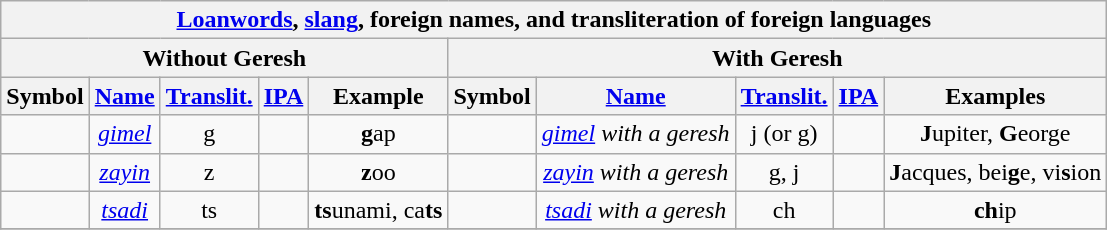<table class="wikitable" style="text-align:center;">
<tr>
<th colspan="10" align=center><a href='#'>Loanwords</a>, <a href='#'>slang</a>, foreign names, and transliteration of foreign languages</th>
</tr>
<tr>
<th ! colspan="5">Without Geresh</th>
<th ! colspan="5">With Geresh</th>
</tr>
<tr>
<th>Symbol</th>
<th><a href='#'>Name</a></th>
<th><a href='#'>Translit.</a></th>
<th><a href='#'>IPA</a></th>
<th>Example</th>
<th>Symbol</th>
<th><a href='#'>Name</a></th>
<th><a href='#'>Translit.</a></th>
<th><a href='#'>IPA</a></th>
<th>Examples</th>
</tr>
<tr>
<td align="center" dir="rtl"></td>
<td><em><a href='#'>gimel</a></em></td>
<td>g</td>
<td></td>
<td><strong>g</strong>ap</td>
<td align="center" dir="rtl"></td>
<td><em><a href='#'>gimel</a> with a geresh</em></td>
<td>j (or g)</td>
<td></td>
<td><strong>J</strong>upiter, <strong>G</strong>eorge</td>
</tr>
<tr>
<td align="center" dir="rtl"></td>
<td><em><a href='#'>zayin</a></em></td>
<td>z</td>
<td></td>
<td><strong>z</strong>oo</td>
<td align="center" dir="rtl"></td>
<td><em><a href='#'>zayin</a> with a geresh</em></td>
<td>g, j</td>
<td></td>
<td><strong>J</strong>acques, bei<strong>g</strong>e, vi<strong>s</strong>ion</td>
</tr>
<tr>
<td align="center" dir="rtl"></td>
<td><em><a href='#'>tsadi</a></em></td>
<td>ts</td>
<td></td>
<td><strong>ts</strong>unami, ca<strong>ts</strong></td>
<td align="center" dir="rtl"></td>
<td><em><a href='#'>tsadi</a> with a geresh</em></td>
<td>ch</td>
<td></td>
<td><strong>ch</strong>ip</td>
</tr>
<tr>
</tr>
</table>
